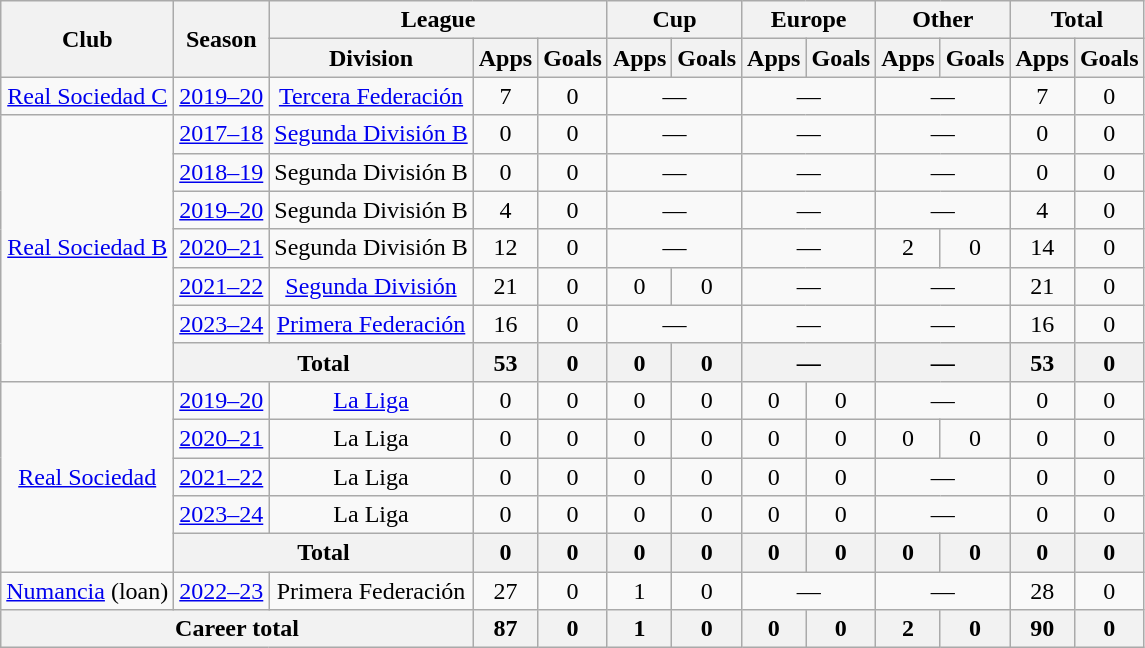<table class="wikitable" style="text-align:center">
<tr>
<th rowspan="2">Club</th>
<th rowspan="2">Season</th>
<th colspan="3">League</th>
<th colspan="2">Cup</th>
<th colspan="2">Europe</th>
<th colspan="2">Other</th>
<th colspan="2">Total</th>
</tr>
<tr>
<th>Division</th>
<th>Apps</th>
<th>Goals</th>
<th>Apps</th>
<th>Goals</th>
<th>Apps</th>
<th>Goals</th>
<th>Apps</th>
<th>Goals</th>
<th>Apps</th>
<th>Goals</th>
</tr>
<tr>
<td><a href='#'>Real Sociedad C</a></td>
<td><a href='#'>2019–20</a></td>
<td><a href='#'>Tercera Federación</a></td>
<td>7</td>
<td>0</td>
<td colspan="2">—</td>
<td colspan="2">—</td>
<td colspan="2">—</td>
<td>7</td>
<td>0</td>
</tr>
<tr>
<td rowspan="7"><a href='#'>Real Sociedad B</a></td>
<td><a href='#'>2017–18</a></td>
<td><a href='#'>Segunda División B</a></td>
<td>0</td>
<td>0</td>
<td colspan="2">—</td>
<td colspan="2">—</td>
<td colspan="2">—</td>
<td>0</td>
<td>0</td>
</tr>
<tr>
<td><a href='#'>2018–19</a></td>
<td>Segunda División B</td>
<td>0</td>
<td>0</td>
<td colspan="2">—</td>
<td colspan="2">—</td>
<td colspan="2">—</td>
<td>0</td>
<td>0</td>
</tr>
<tr>
<td><a href='#'>2019–20</a></td>
<td>Segunda División B</td>
<td>4</td>
<td>0</td>
<td colspan="2">—</td>
<td colspan="2">—</td>
<td colspan="2">—</td>
<td>4</td>
<td>0</td>
</tr>
<tr>
<td><a href='#'>2020–21</a></td>
<td>Segunda División B</td>
<td>12</td>
<td>0</td>
<td colspan="2">—</td>
<td colspan="2">—</td>
<td>2</td>
<td>0</td>
<td>14</td>
<td>0</td>
</tr>
<tr>
<td><a href='#'>2021–22</a></td>
<td><a href='#'>Segunda División</a></td>
<td>21</td>
<td>0</td>
<td>0</td>
<td>0</td>
<td colspan="2">—</td>
<td colspan="2">—</td>
<td>21</td>
<td>0</td>
</tr>
<tr>
<td><a href='#'>2023–24</a></td>
<td><a href='#'>Primera Federación</a></td>
<td>16</td>
<td>0</td>
<td colspan="2">—</td>
<td colspan="2">—</td>
<td colspan="2">—</td>
<td>16</td>
<td>0</td>
</tr>
<tr>
<th colspan="2">Total</th>
<th>53</th>
<th>0</th>
<th>0</th>
<th>0</th>
<th colspan="2">—</th>
<th colspan="2">—</th>
<th>53</th>
<th>0</th>
</tr>
<tr>
<td rowspan="5"><a href='#'>Real Sociedad</a></td>
<td><a href='#'>2019–20</a></td>
<td><a href='#'>La Liga</a></td>
<td>0</td>
<td>0</td>
<td>0</td>
<td>0</td>
<td>0</td>
<td>0</td>
<td colspan="2">—</td>
<td>0</td>
<td>0</td>
</tr>
<tr>
<td><a href='#'>2020–21</a></td>
<td>La Liga</td>
<td>0</td>
<td>0</td>
<td>0</td>
<td>0</td>
<td>0</td>
<td>0</td>
<td>0</td>
<td>0</td>
<td>0</td>
<td>0</td>
</tr>
<tr>
<td><a href='#'>2021–22</a></td>
<td>La Liga</td>
<td>0</td>
<td>0</td>
<td>0</td>
<td>0</td>
<td>0</td>
<td>0</td>
<td colspan="2">—</td>
<td>0</td>
<td>0</td>
</tr>
<tr>
<td><a href='#'>2023–24</a></td>
<td>La Liga</td>
<td>0</td>
<td>0</td>
<td>0</td>
<td>0</td>
<td>0</td>
<td>0</td>
<td colspan="2">—</td>
<td>0</td>
<td>0</td>
</tr>
<tr>
<th colspan="2">Total</th>
<th>0</th>
<th>0</th>
<th>0</th>
<th>0</th>
<th>0</th>
<th>0</th>
<th>0</th>
<th>0</th>
<th>0</th>
<th>0</th>
</tr>
<tr>
<td><a href='#'>Numancia</a> (loan)</td>
<td><a href='#'>2022–23</a></td>
<td>Primera Federación</td>
<td>27</td>
<td>0</td>
<td>1</td>
<td>0</td>
<td colspan="2">—</td>
<td colspan="2">—</td>
<td>28</td>
<td>0</td>
</tr>
<tr>
<th colspan="3">Career total</th>
<th>87</th>
<th>0</th>
<th>1</th>
<th>0</th>
<th>0</th>
<th>0</th>
<th>2</th>
<th>0</th>
<th>90</th>
<th>0</th>
</tr>
</table>
